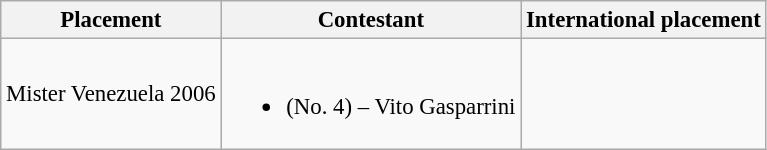<table class="wikitable sortable" style="font-size: 95%;">
<tr>
<th>Placement</th>
<th>Contestant</th>
<th>International placement</th>
</tr>
<tr>
<td>Mister Venezuela 2006</td>
<td><br><ul><li> (No. 4) – Vito Gasparrini</li></ul></td>
<td></td>
</tr>
</table>
